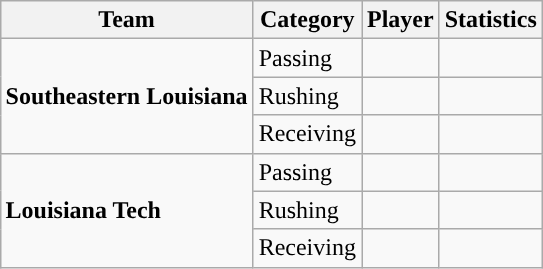<table class="wikitable" style="float: right;">
<tr>
<th>Team</th>
<th>Category</th>
<th>Player</th>
<th>Statistics</th>
</tr>
<tr>
<td rowspan=3><strong>Southeastern Louisiana</strong></td>
<td>Passing</td>
<td></td>
<td></td>
</tr>
<tr>
<td>Rushing</td>
<td></td>
<td></td>
</tr>
<tr>
<td>Receiving</td>
<td></td>
<td></td>
</tr>
<tr>
<td rowspan=3><strong>Louisiana Tech</strong></td>
<td>Passing</td>
<td></td>
<td></td>
</tr>
<tr>
<td>Rushing</td>
<td></td>
<td></td>
</tr>
<tr>
<td>Receiving</td>
<td></td>
<td></td>
</tr>
</table>
